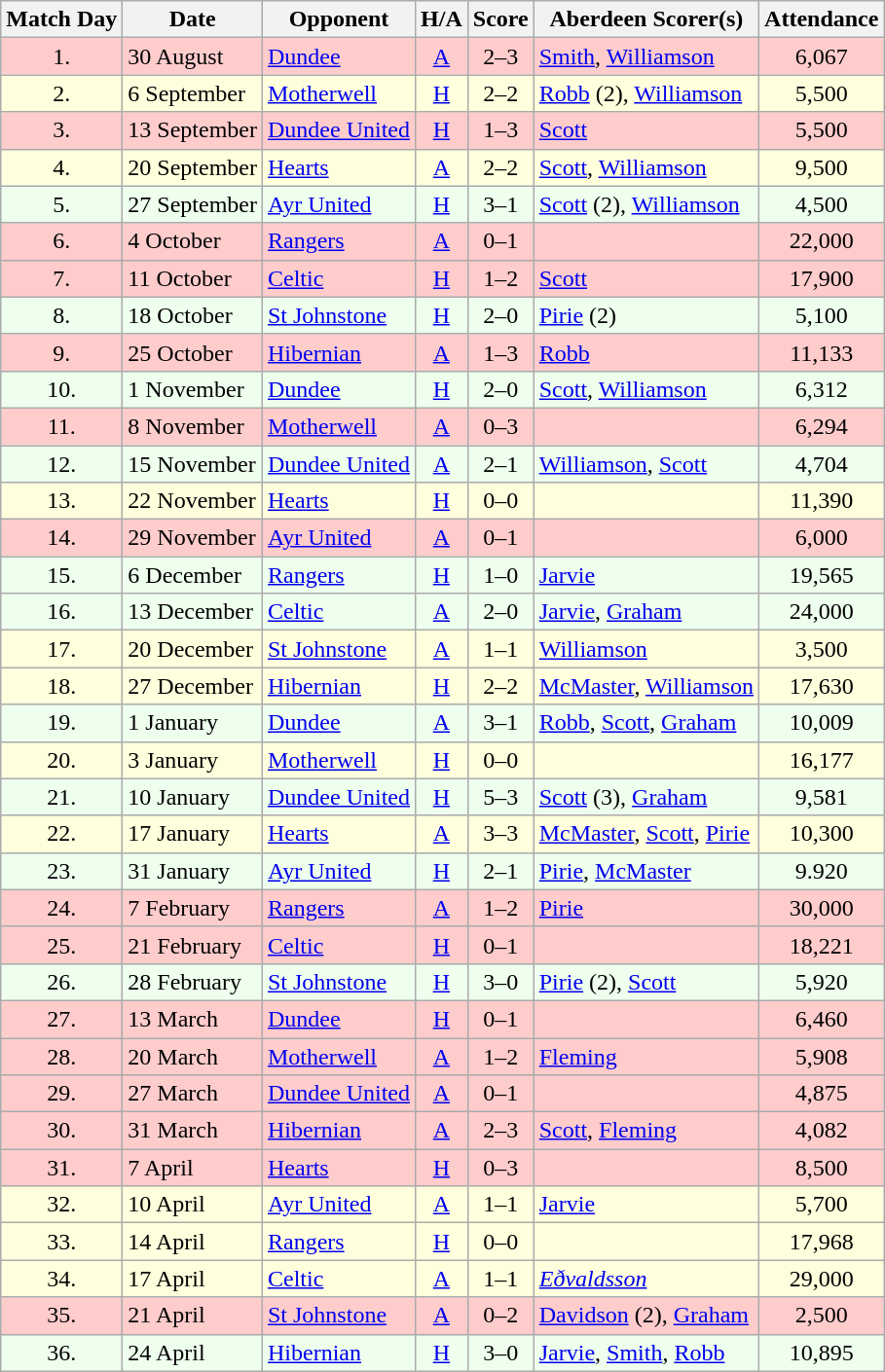<table class="wikitable" style="text-align:center">
<tr>
<th>Match Day</th>
<th>Date</th>
<th>Opponent</th>
<th>H/A</th>
<th>Score</th>
<th>Aberdeen Scorer(s)</th>
<th>Attendance</th>
</tr>
<tr bgcolor=#FFCCCC>
<td>1.</td>
<td align=left>30 August</td>
<td align=left><a href='#'>Dundee</a></td>
<td><a href='#'>A</a></td>
<td>2–3</td>
<td align=left><a href='#'>Smith</a>, <a href='#'>Williamson</a></td>
<td>6,067</td>
</tr>
<tr bgcolor=#FFFFDD>
<td>2.</td>
<td align=left>6 September</td>
<td align=left><a href='#'>Motherwell</a></td>
<td><a href='#'>H</a></td>
<td>2–2</td>
<td align=left><a href='#'>Robb</a> (2), <a href='#'>Williamson</a></td>
<td>5,500</td>
</tr>
<tr bgcolor=#FFCCCC>
<td>3.</td>
<td align=left>13 September</td>
<td align=left><a href='#'>Dundee United</a></td>
<td><a href='#'>H</a></td>
<td>1–3</td>
<td align=left><a href='#'>Scott</a></td>
<td>5,500</td>
</tr>
<tr bgcolor=#FFFFDD>
<td>4.</td>
<td align=left>20 September</td>
<td align=left><a href='#'>Hearts</a></td>
<td><a href='#'>A</a></td>
<td>2–2</td>
<td align=left><a href='#'>Scott</a>, <a href='#'>Williamson</a></td>
<td>9,500</td>
</tr>
<tr bgcolor=#EEFFEE>
<td>5.</td>
<td align=left>27 September</td>
<td align=left><a href='#'>Ayr United</a></td>
<td><a href='#'>H</a></td>
<td>3–1</td>
<td align=left><a href='#'>Scott</a> (2), <a href='#'>Williamson</a></td>
<td>4,500</td>
</tr>
<tr bgcolor=#FFCCCC>
<td>6.</td>
<td align=left>4 October</td>
<td align=left><a href='#'>Rangers</a></td>
<td><a href='#'>A</a></td>
<td>0–1</td>
<td align=left></td>
<td>22,000</td>
</tr>
<tr bgcolor=#FFCCCC>
<td>7.</td>
<td align=left>11 October</td>
<td align=left><a href='#'>Celtic</a></td>
<td><a href='#'>H</a></td>
<td>1–2</td>
<td align=left><a href='#'>Scott</a></td>
<td>17,900</td>
</tr>
<tr bgcolor=#EEFFEE>
<td>8.</td>
<td align=left>18 October</td>
<td align=left><a href='#'>St Johnstone</a></td>
<td><a href='#'>H</a></td>
<td>2–0</td>
<td align=left><a href='#'>Pirie</a> (2)</td>
<td>5,100</td>
</tr>
<tr bgcolor=#FFCCCC>
<td>9.</td>
<td align=left>25 October</td>
<td align=left><a href='#'>Hibernian</a></td>
<td><a href='#'>A</a></td>
<td>1–3</td>
<td align=left><a href='#'>Robb</a></td>
<td>11,133</td>
</tr>
<tr bgcolor=#EEFFEE>
<td>10.</td>
<td align=left>1 November</td>
<td align=left><a href='#'>Dundee</a></td>
<td><a href='#'>H</a></td>
<td>2–0</td>
<td align=left><a href='#'>Scott</a>, <a href='#'>Williamson</a></td>
<td>6,312</td>
</tr>
<tr bgcolor=#FFCCCC>
<td>11.</td>
<td align=left>8 November</td>
<td align=left><a href='#'>Motherwell</a></td>
<td><a href='#'>A</a></td>
<td>0–3</td>
<td align=left></td>
<td>6,294</td>
</tr>
<tr bgcolor=#EEFFEE>
<td>12.</td>
<td align=left>15 November</td>
<td align=left><a href='#'>Dundee United</a></td>
<td><a href='#'>A</a></td>
<td>2–1</td>
<td align=left><a href='#'>Williamson</a>, <a href='#'>Scott</a></td>
<td>4,704</td>
</tr>
<tr bgcolor=#FFFFDD>
<td>13.</td>
<td align=left>22 November</td>
<td align=left><a href='#'>Hearts</a></td>
<td><a href='#'>H</a></td>
<td>0–0</td>
<td align=left></td>
<td>11,390</td>
</tr>
<tr bgcolor=#FFCCCC>
<td>14.</td>
<td align=left>29 November</td>
<td align=left><a href='#'>Ayr United</a></td>
<td><a href='#'>A</a></td>
<td>0–1</td>
<td align=left></td>
<td>6,000</td>
</tr>
<tr bgcolor=#EEFFEE>
<td>15.</td>
<td align=left>6 December</td>
<td align=left><a href='#'>Rangers</a></td>
<td><a href='#'>H</a></td>
<td>1–0</td>
<td align=left><a href='#'>Jarvie</a></td>
<td>19,565</td>
</tr>
<tr bgcolor=#EEFFEE>
<td>16.</td>
<td align=left>13 December</td>
<td align=left><a href='#'>Celtic</a></td>
<td><a href='#'>A</a></td>
<td>2–0</td>
<td align=left><a href='#'>Jarvie</a>, <a href='#'>Graham</a></td>
<td>24,000</td>
</tr>
<tr bgcolor=#FFFFDD>
<td>17.</td>
<td align=left>20 December</td>
<td align=left><a href='#'>St Johnstone</a></td>
<td><a href='#'>A</a></td>
<td>1–1</td>
<td align=left><a href='#'>Williamson</a></td>
<td>3,500</td>
</tr>
<tr bgcolor=#FFFFDD>
<td>18.</td>
<td align=left>27 December</td>
<td align=left><a href='#'>Hibernian</a></td>
<td><a href='#'>H</a></td>
<td>2–2</td>
<td align=left><a href='#'>McMaster</a>, <a href='#'>Williamson</a></td>
<td>17,630</td>
</tr>
<tr bgcolor=#EEFFEE>
<td>19.</td>
<td align=left>1 January</td>
<td align=left><a href='#'>Dundee</a></td>
<td><a href='#'>A</a></td>
<td>3–1</td>
<td align=left><a href='#'>Robb</a>, <a href='#'>Scott</a>, <a href='#'>Graham</a></td>
<td>10,009</td>
</tr>
<tr bgcolor=#FFFFDD>
<td>20.</td>
<td align=left>3 January</td>
<td align=left><a href='#'>Motherwell</a></td>
<td><a href='#'>H</a></td>
<td>0–0</td>
<td align=left></td>
<td>16,177</td>
</tr>
<tr bgcolor=#EEFFEE>
<td>21.</td>
<td align=left>10 January</td>
<td align=left><a href='#'>Dundee United</a></td>
<td><a href='#'>H</a></td>
<td>5–3</td>
<td align=left><a href='#'>Scott</a> (3), <a href='#'>Graham</a></td>
<td>9,581</td>
</tr>
<tr bgcolor=#FFFFDD>
<td>22.</td>
<td align=left>17 January</td>
<td align=left><a href='#'>Hearts</a></td>
<td><a href='#'>A</a></td>
<td>3–3</td>
<td align=left><a href='#'>McMaster</a>, <a href='#'>Scott</a>, <a href='#'>Pirie</a></td>
<td>10,300</td>
</tr>
<tr bgcolor=#EEFFEE>
<td>23.</td>
<td align=left>31 January</td>
<td align=left><a href='#'>Ayr United</a></td>
<td><a href='#'>H</a></td>
<td>2–1</td>
<td align=left><a href='#'>Pirie</a>, <a href='#'>McMaster</a></td>
<td>9.920</td>
</tr>
<tr bgcolor=#FFCCCC>
<td>24.</td>
<td align=left>7 February</td>
<td align=left><a href='#'>Rangers</a></td>
<td><a href='#'>A</a></td>
<td>1–2</td>
<td align=left><a href='#'>Pirie</a></td>
<td>30,000</td>
</tr>
<tr bgcolor=#FFCCCC>
<td>25.</td>
<td align=left>21 February</td>
<td align=left><a href='#'>Celtic</a></td>
<td><a href='#'>H</a></td>
<td>0–1</td>
<td align=left></td>
<td>18,221</td>
</tr>
<tr bgcolor=#EEFFEE>
<td>26.</td>
<td align=left>28 February</td>
<td align=left><a href='#'>St Johnstone</a></td>
<td><a href='#'>H</a></td>
<td>3–0</td>
<td align=left><a href='#'>Pirie</a> (2), <a href='#'>Scott</a></td>
<td>5,920</td>
</tr>
<tr bgcolor=#FFCCCC>
<td>27.</td>
<td align=left>13 March</td>
<td align=left><a href='#'>Dundee</a></td>
<td><a href='#'>H</a></td>
<td>0–1</td>
<td align=left></td>
<td>6,460</td>
</tr>
<tr bgcolor=#FFCCCC>
<td>28.</td>
<td align=left>20 March</td>
<td align=left><a href='#'>Motherwell</a></td>
<td><a href='#'>A</a></td>
<td>1–2</td>
<td align=left><a href='#'>Fleming</a></td>
<td>5,908</td>
</tr>
<tr bgcolor=#FFCCCC>
<td>29.</td>
<td align=left>27 March</td>
<td align=left><a href='#'>Dundee United</a></td>
<td><a href='#'>A</a></td>
<td>0–1</td>
<td align=left></td>
<td>4,875</td>
</tr>
<tr bgcolor=#FFCCCC>
<td>30.</td>
<td align=left>31 March</td>
<td align=left><a href='#'>Hibernian</a></td>
<td><a href='#'>A</a></td>
<td>2–3</td>
<td align=left><a href='#'>Scott</a>, <a href='#'>Fleming</a></td>
<td>4,082</td>
</tr>
<tr bgcolor=#FFCCCC>
<td>31.</td>
<td align=left>7 April</td>
<td align=left><a href='#'>Hearts</a></td>
<td><a href='#'>H</a></td>
<td>0–3</td>
<td align=left></td>
<td>8,500</td>
</tr>
<tr bgcolor=#FFFFDD>
<td>32.</td>
<td align=left>10 April</td>
<td align=left><a href='#'>Ayr United</a></td>
<td><a href='#'>A</a></td>
<td>1–1</td>
<td align=left><a href='#'>Jarvie</a></td>
<td>5,700</td>
</tr>
<tr bgcolor=#FFFFDD>
<td>33.</td>
<td align=left>14 April</td>
<td align=left><a href='#'>Rangers</a></td>
<td><a href='#'>H</a></td>
<td>0–0</td>
<td align=left></td>
<td>17,968</td>
</tr>
<tr bgcolor=#FFFFDD>
<td>34.</td>
<td align=left>17 April</td>
<td align=left><a href='#'>Celtic</a></td>
<td><a href='#'>A</a></td>
<td>1–1</td>
<td align=left><em><a href='#'>Eðvaldsson</a></em></td>
<td>29,000</td>
</tr>
<tr bgcolor=#FFCCCC>
<td>35.</td>
<td align=left>21 April</td>
<td align=left><a href='#'>St Johnstone</a></td>
<td><a href='#'>A</a></td>
<td>0–2</td>
<td align=left><a href='#'>Davidson</a> (2), <a href='#'>Graham</a></td>
<td>2,500</td>
</tr>
<tr bgcolor=#EEFFEE>
<td>36.</td>
<td align=left>24 April</td>
<td align=left><a href='#'>Hibernian</a></td>
<td><a href='#'>H</a></td>
<td>3–0</td>
<td align=left><a href='#'>Jarvie</a>, <a href='#'>Smith</a>, <a href='#'>Robb</a></td>
<td>10,895</td>
</tr>
</table>
